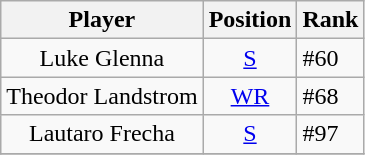<table class="wikitable">
<tr>
<th>Player</th>
<th>Position</th>
<th>Rank</th>
</tr>
<tr>
<td align="center">Luke Glenna </td>
<td align="center"><a href='#'>S</a></td>
<td>#60</td>
</tr>
<tr>
<td align="center">Theodor Landstrom </td>
<td align="center"><a href='#'>WR</a></td>
<td>#68</td>
</tr>
<tr>
<td align="center">Lautaro Frecha </td>
<td align="center"><a href='#'>S</a></td>
<td>#97</td>
</tr>
<tr>
</tr>
</table>
